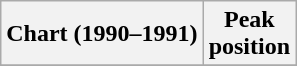<table class="wikitable plainrowheaders"  style="text-align:center">
<tr>
<th scope="col">Chart (1990–1991)</th>
<th scope="col">Peak<br>position</th>
</tr>
<tr>
</tr>
</table>
